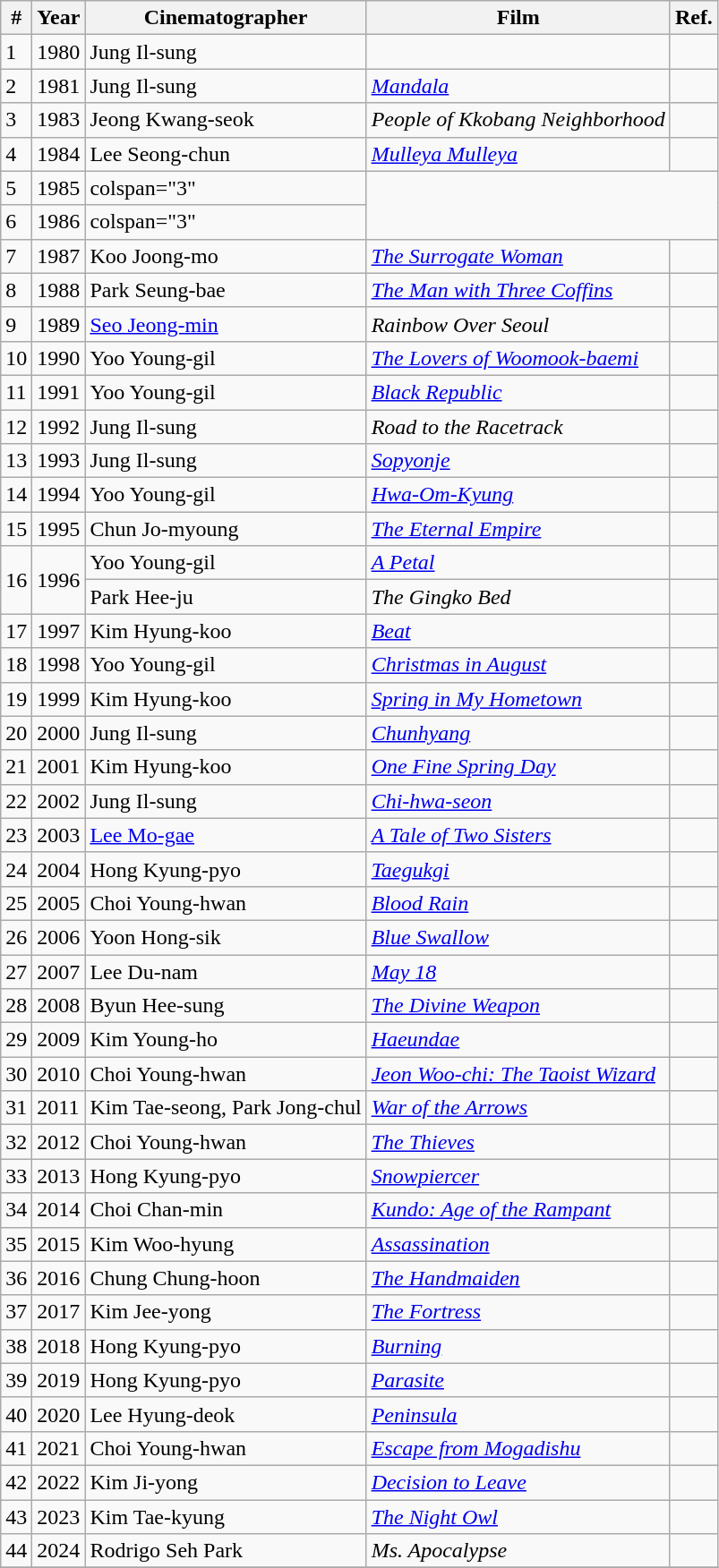<table class="wikitable">
<tr>
<th>#</th>
<th>Year</th>
<th>Cinematographer</th>
<th>Film</th>
<th>Ref.</th>
</tr>
<tr>
<td>1</td>
<td>1980</td>
<td>Jung Il-sung</td>
<td></td>
<td></td>
</tr>
<tr>
<td>2</td>
<td>1981</td>
<td>Jung Il-sung</td>
<td><em><a href='#'>Mandala</a></em></td>
<td></td>
</tr>
<tr>
<td>3</td>
<td>1983</td>
<td>Jeong Kwang-seok</td>
<td><em>People of Kkobang Neighborhood</em></td>
<td></td>
</tr>
<tr>
<td>4</td>
<td>1984</td>
<td>Lee Seong-chun</td>
<td><em><a href='#'>Mulleya Mulleya</a></em></td>
<td></td>
</tr>
<tr>
<td>5</td>
<td>1985</td>
<td>colspan="3" </td>
</tr>
<tr>
<td>6</td>
<td>1986</td>
<td>colspan="3" </td>
</tr>
<tr>
<td>7</td>
<td>1987</td>
<td>Koo Joong-mo</td>
<td><em><a href='#'>The Surrogate Woman</a></em></td>
<td></td>
</tr>
<tr>
<td>8</td>
<td>1988</td>
<td>Park Seung-bae</td>
<td><em><a href='#'>The Man with Three Coffins</a></em></td>
<td></td>
</tr>
<tr>
<td>9</td>
<td>1989</td>
<td><a href='#'>Seo Jeong-min</a></td>
<td><em>Rainbow Over Seoul</em></td>
<td></td>
</tr>
<tr>
<td>10</td>
<td>1990</td>
<td>Yoo Young-gil</td>
<td><em><a href='#'>The Lovers of Woomook-baemi</a></em></td>
<td></td>
</tr>
<tr>
<td>11</td>
<td>1991</td>
<td>Yoo Young-gil</td>
<td><em><a href='#'>Black Republic</a></em></td>
<td></td>
</tr>
<tr>
<td>12</td>
<td>1992</td>
<td>Jung Il-sung</td>
<td><em>Road to the Racetrack</em></td>
<td></td>
</tr>
<tr>
<td>13</td>
<td>1993</td>
<td>Jung Il-sung</td>
<td><em><a href='#'>Sopyonje</a></em></td>
<td></td>
</tr>
<tr>
<td>14</td>
<td>1994</td>
<td>Yoo Young-gil</td>
<td><em><a href='#'>Hwa-Om-Kyung</a></em></td>
<td></td>
</tr>
<tr>
<td>15</td>
<td>1995</td>
<td>Chun Jo-myoung</td>
<td><em><a href='#'>The Eternal Empire</a></em></td>
<td></td>
</tr>
<tr>
<td rowspan=2>16</td>
<td rowspan=2>1996</td>
<td>Yoo Young-gil</td>
<td><em><a href='#'>A Petal</a></em></td>
<td></td>
</tr>
<tr>
<td>Park Hee-ju</td>
<td><em>The Gingko Bed</em></td>
<td></td>
</tr>
<tr>
<td>17</td>
<td>1997</td>
<td>Kim Hyung-koo</td>
<td><em><a href='#'>Beat</a></em></td>
<td></td>
</tr>
<tr>
<td>18</td>
<td>1998</td>
<td>Yoo Young-gil</td>
<td><em><a href='#'>Christmas in August</a></em></td>
<td></td>
</tr>
<tr>
<td>19</td>
<td>1999</td>
<td>Kim Hyung-koo</td>
<td><em><a href='#'>Spring in My Hometown</a></em></td>
<td></td>
</tr>
<tr>
<td>20</td>
<td>2000</td>
<td>Jung Il-sung</td>
<td><em><a href='#'>Chunhyang</a></em></td>
<td></td>
</tr>
<tr>
<td>21</td>
<td>2001</td>
<td>Kim Hyung-koo</td>
<td><em><a href='#'>One Fine Spring Day</a></em></td>
<td></td>
</tr>
<tr>
<td>22</td>
<td>2002</td>
<td>Jung Il-sung</td>
<td><em><a href='#'>Chi-hwa-seon</a></em></td>
<td></td>
</tr>
<tr>
<td>23</td>
<td>2003</td>
<td><a href='#'>Lee Mo-gae</a></td>
<td><em><a href='#'>A Tale of Two Sisters</a></em></td>
<td></td>
</tr>
<tr>
<td>24</td>
<td>2004</td>
<td>Hong Kyung-pyo</td>
<td><em><a href='#'>Taegukgi</a></em></td>
<td></td>
</tr>
<tr>
<td>25</td>
<td>2005</td>
<td>Choi Young-hwan</td>
<td><em><a href='#'>Blood Rain</a></em></td>
<td></td>
</tr>
<tr>
<td>26</td>
<td>2006</td>
<td>Yoon Hong-sik</td>
<td><em><a href='#'>Blue Swallow</a></em></td>
<td></td>
</tr>
<tr>
<td>27</td>
<td>2007</td>
<td>Lee Du-nam</td>
<td><em><a href='#'>May 18</a></em></td>
<td></td>
</tr>
<tr>
<td>28</td>
<td>2008</td>
<td>Byun Hee-sung</td>
<td><em><a href='#'>The Divine Weapon</a></em></td>
<td></td>
</tr>
<tr>
<td>29</td>
<td>2009</td>
<td>Kim Young-ho</td>
<td><em><a href='#'>Haeundae</a></em></td>
<td></td>
</tr>
<tr>
<td>30</td>
<td>2010</td>
<td>Choi Young-hwan</td>
<td><em><a href='#'>Jeon Woo-chi: The Taoist Wizard</a></em></td>
<td></td>
</tr>
<tr>
<td>31</td>
<td>2011</td>
<td>Kim Tae-seong, Park Jong-chul</td>
<td><em><a href='#'>War of the Arrows</a></em></td>
<td></td>
</tr>
<tr>
<td>32</td>
<td>2012</td>
<td>Choi Young-hwan</td>
<td><em><a href='#'>The Thieves</a></em></td>
<td></td>
</tr>
<tr>
<td>33</td>
<td>2013</td>
<td>Hong Kyung-pyo</td>
<td><em><a href='#'>Snowpiercer</a></em></td>
<td></td>
</tr>
<tr>
<td>34</td>
<td>2014</td>
<td>Choi Chan-min</td>
<td><em><a href='#'>Kundo: Age of the Rampant</a></em></td>
<td></td>
</tr>
<tr>
<td>35</td>
<td>2015</td>
<td>Kim Woo-hyung</td>
<td><em><a href='#'>Assassination</a></em></td>
<td></td>
</tr>
<tr>
<td>36</td>
<td>2016</td>
<td>Chung Chung-hoon</td>
<td><em><a href='#'>The Handmaiden</a></em></td>
<td></td>
</tr>
<tr>
<td>37</td>
<td>2017</td>
<td>Kim Jee-yong</td>
<td><em><a href='#'>The Fortress</a></em></td>
<td></td>
</tr>
<tr>
<td>38</td>
<td>2018</td>
<td>Hong Kyung-pyo</td>
<td><em><a href='#'>Burning</a></em></td>
<td></td>
</tr>
<tr>
<td>39</td>
<td>2019</td>
<td>Hong Kyung-pyo</td>
<td><em><a href='#'>Parasite</a></em></td>
<td></td>
</tr>
<tr>
<td>40</td>
<td>2020</td>
<td>Lee Hyung-deok</td>
<td><em><a href='#'>Peninsula</a></em></td>
<td></td>
</tr>
<tr>
<td>41</td>
<td>2021</td>
<td>Choi Young-hwan</td>
<td><em><a href='#'>Escape from Mogadishu</a></em></td>
<td></td>
</tr>
<tr>
<td>42</td>
<td>2022</td>
<td>Kim Ji-yong</td>
<td><em><a href='#'>Decision to Leave</a></em></td>
<td></td>
</tr>
<tr>
<td>43</td>
<td>2023</td>
<td>Kim Tae-kyung</td>
<td><em><a href='#'>The Night Owl</a></em></td>
<td></td>
</tr>
<tr>
<td>44</td>
<td>2024</td>
<td>Rodrigo Seh Park</td>
<td><em>Ms. Apocalypse</em></td>
<td></td>
</tr>
<tr>
</tr>
</table>
